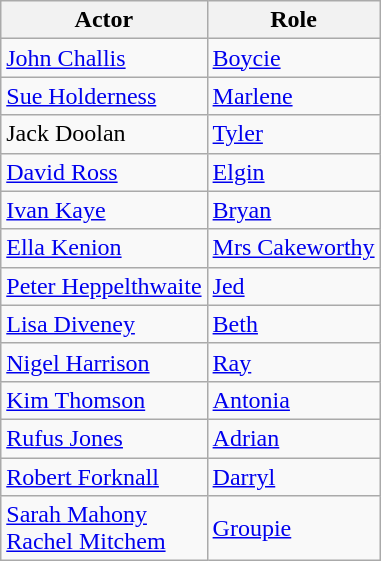<table class="wikitable">
<tr>
<th>Actor</th>
<th>Role</th>
</tr>
<tr>
<td><a href='#'>John Challis</a></td>
<td><a href='#'>Boycie</a></td>
</tr>
<tr>
<td><a href='#'>Sue Holderness</a></td>
<td><a href='#'>Marlene</a></td>
</tr>
<tr>
<td>Jack Doolan</td>
<td><a href='#'>Tyler</a></td>
</tr>
<tr>
<td><a href='#'>David Ross</a></td>
<td><a href='#'>Elgin</a></td>
</tr>
<tr>
<td><a href='#'>Ivan Kaye</a></td>
<td><a href='#'>Bryan</a></td>
</tr>
<tr>
<td><a href='#'>Ella Kenion</a></td>
<td><a href='#'>Mrs Cakeworthy</a></td>
</tr>
<tr>
<td><a href='#'>Peter Heppelthwaite</a></td>
<td><a href='#'>Jed</a></td>
</tr>
<tr>
<td><a href='#'>Lisa Diveney</a></td>
<td><a href='#'>Beth</a></td>
</tr>
<tr>
<td><a href='#'>Nigel Harrison</a></td>
<td><a href='#'>Ray</a></td>
</tr>
<tr>
<td><a href='#'>Kim Thomson</a></td>
<td><a href='#'>Antonia</a></td>
</tr>
<tr>
<td><a href='#'>Rufus Jones</a></td>
<td><a href='#'>Adrian</a></td>
</tr>
<tr>
<td><a href='#'>Robert Forknall</a></td>
<td><a href='#'>Darryl</a></td>
</tr>
<tr>
<td><a href='#'>Sarah Mahony</a> <br> <a href='#'>Rachel Mitchem</a></td>
<td><a href='#'>Groupie</a></td>
</tr>
</table>
